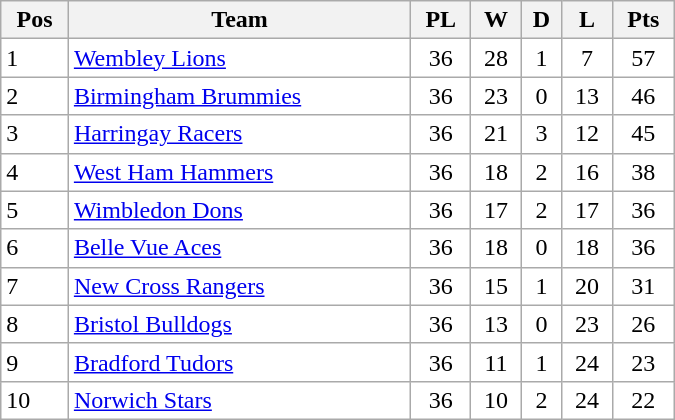<table class=wikitable width="450" style="background:#FFFFFF;">
<tr>
<th>Pos</th>
<th>Team</th>
<th>PL</th>
<th>W</th>
<th>D</th>
<th>L</th>
<th>Pts</th>
</tr>
<tr>
<td>1</td>
<td><a href='#'>Wembley Lions</a></td>
<td align="center">36</td>
<td align="center">28</td>
<td align="center">1</td>
<td align="center">7</td>
<td align="center">57</td>
</tr>
<tr>
<td>2</td>
<td><a href='#'>Birmingham Brummies</a></td>
<td align="center">36</td>
<td align="center">23</td>
<td align="center">0</td>
<td align="center">13</td>
<td align="center">46</td>
</tr>
<tr>
<td>3</td>
<td><a href='#'>Harringay Racers</a></td>
<td align="center">36</td>
<td align="center">21</td>
<td align="center">3</td>
<td align="center">12</td>
<td align="center">45</td>
</tr>
<tr>
<td>4</td>
<td><a href='#'>West Ham Hammers</a></td>
<td align="center">36</td>
<td align="center">18</td>
<td align="center">2</td>
<td align="center">16</td>
<td align="center">38</td>
</tr>
<tr>
<td>5</td>
<td><a href='#'>Wimbledon Dons</a></td>
<td align="center">36</td>
<td align="center">17</td>
<td align="center">2</td>
<td align="center">17</td>
<td align="center">36</td>
</tr>
<tr>
<td>6</td>
<td><a href='#'>Belle Vue Aces</a></td>
<td align="center">36</td>
<td align="center">18</td>
<td align="center">0</td>
<td align="center">18</td>
<td align="center">36</td>
</tr>
<tr>
<td>7</td>
<td><a href='#'>New Cross Rangers</a></td>
<td align="center">36</td>
<td align="center">15</td>
<td align="center">1</td>
<td align="center">20</td>
<td align="center">31</td>
</tr>
<tr>
<td>8</td>
<td><a href='#'>Bristol Bulldogs</a></td>
<td align="center">36</td>
<td align="center">13</td>
<td align="center">0</td>
<td align="center">23</td>
<td align="center">26</td>
</tr>
<tr>
<td>9</td>
<td><a href='#'>Bradford Tudors</a></td>
<td align="center">36</td>
<td align="center">11</td>
<td align="center">1</td>
<td align="center">24</td>
<td align="center">23</td>
</tr>
<tr>
<td>10</td>
<td><a href='#'>Norwich Stars</a></td>
<td align="center">36</td>
<td align="center">10</td>
<td align="center">2</td>
<td align="center">24</td>
<td align="center">22</td>
</tr>
</table>
